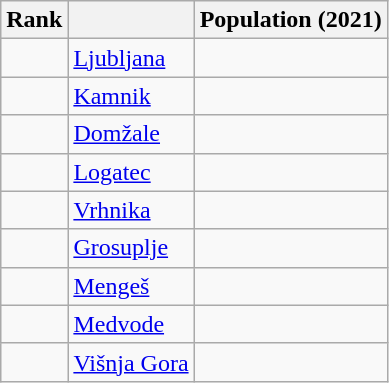<table class="wikitable sortable">
<tr>
<th>Rank</th>
<th></th>
<th>Population (2021)</th>
</tr>
<tr>
<td></td>
<td> <a href='#'>Ljubljana</a></td>
<td></td>
</tr>
<tr>
<td></td>
<td> <a href='#'>Kamnik</a></td>
<td></td>
</tr>
<tr>
<td></td>
<td> <a href='#'>Domžale</a></td>
<td></td>
</tr>
<tr>
<td></td>
<td> <a href='#'>Logatec</a></td>
<td></td>
</tr>
<tr>
<td></td>
<td> <a href='#'>Vrhnika</a></td>
<td></td>
</tr>
<tr>
<td></td>
<td> <a href='#'>Grosuplje</a></td>
<td></td>
</tr>
<tr>
<td></td>
<td> <a href='#'>Mengeš</a></td>
<td></td>
</tr>
<tr>
<td></td>
<td> <a href='#'>Medvode</a></td>
<td></td>
</tr>
<tr>
<td></td>
<td> <a href='#'>Višnja Gora</a></td>
<td></td>
</tr>
</table>
